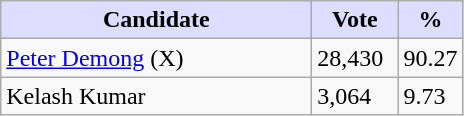<table class="wikitable">
<tr>
<th style="background:#ddf; width:200px;">Candidate</th>
<th style="background:#ddf; width:50px;">Vote</th>
<th style="background:#ddf; width:30px;">%</th>
</tr>
<tr>
<td><a href='#'>Peter Demong</a> (X)</td>
<td>28,430</td>
<td>90.27</td>
</tr>
<tr>
<td>Kelash Kumar</td>
<td>3,064</td>
<td>9.73</td>
</tr>
</table>
